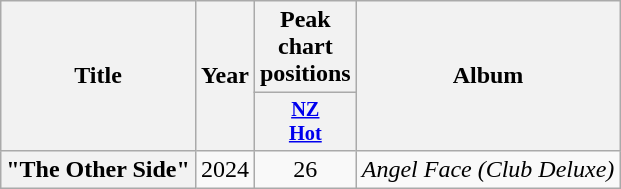<table class="wikitable plainrowheaders" style="text-align:center;">
<tr>
<th scope="col" rowspan="2">Title</th>
<th scope="col" rowspan="2">Year</th>
<th scope="col" colspan="1">Peak chart positions</th>
<th scope="col" rowspan="2">Album</th>
</tr>
<tr>
<th scope="col" style="width:3em;font-size:85%;"><a href='#'>NZ<br>Hot</a><br></th>
</tr>
<tr>
<th scope="row">"The Other Side"</th>
<td>2024</td>
<td>26</td>
<td><em>Angel Face (Club Deluxe)</em></td>
</tr>
</table>
